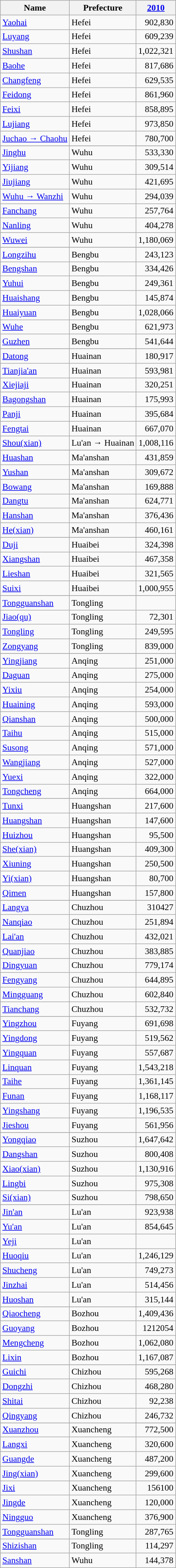<table class="wikitable sortable" style="font-size:90%;" align="center">
<tr>
<th>Name</th>
<th>Prefecture</th>
<th><a href='#'>2010</a></th>
</tr>
<tr>
<td><a href='#'>Yaohai</a></td>
<td>Hefei</td>
<td style="text-align: right;">902,830</td>
</tr>
<tr>
<td><a href='#'>Luyang</a></td>
<td>Hefei</td>
<td style="text-align: right;">609,239</td>
</tr>
<tr>
<td><a href='#'>Shushan</a></td>
<td>Hefei</td>
<td style="text-align: right;">1,022,321</td>
</tr>
<tr>
<td><a href='#'>Baohe</a></td>
<td>Hefei</td>
<td style="text-align: right;">817,686</td>
</tr>
<tr>
<td><a href='#'>Changfeng</a></td>
<td>Hefei</td>
<td style="text-align: right;">629,535</td>
</tr>
<tr>
<td><a href='#'>Feidong</a></td>
<td>Hefei</td>
<td style="text-align: right;">861,960</td>
</tr>
<tr>
<td><a href='#'>Feixi</a></td>
<td>Hefei</td>
<td style="text-align: right;">858,895</td>
</tr>
<tr>
<td><a href='#'>Lujiang</a></td>
<td>Hefei</td>
<td style="text-align: right;">973,850</td>
</tr>
<tr>
<td><a href='#'>Juchao → Chaohu</a></td>
<td>Hefei</td>
<td style="text-align: right;">780,700</td>
</tr>
<tr>
</tr>
<tr>
<td><a href='#'>Jinghu</a></td>
<td>Wuhu</td>
<td style="text-align: right;">533,330</td>
</tr>
<tr>
<td><a href='#'>Yijiang</a></td>
<td>Wuhu</td>
<td style="text-align: right;">309,514</td>
</tr>
<tr>
<td><a href='#'>Jiujiang</a></td>
<td>Wuhu</td>
<td style="text-align: right;">421,695</td>
</tr>
<tr>
<td><a href='#'>Wuhu → Wanzhi</a></td>
<td>Wuhu</td>
<td style="text-align: right;">294,039</td>
</tr>
<tr>
<td><a href='#'>Fanchang</a></td>
<td>Wuhu</td>
<td style="text-align: right;">257,764</td>
</tr>
<tr>
<td><a href='#'>Nanling</a></td>
<td>Wuhu</td>
<td style="text-align: right;">404,278</td>
</tr>
<tr>
<td><a href='#'>Wuwei</a></td>
<td>Wuhu</td>
<td style="text-align: right;">1,180,069</td>
</tr>
<tr>
</tr>
<tr>
<td><a href='#'>Longzihu</a></td>
<td>Bengbu</td>
<td style="text-align: right;">243,123</td>
</tr>
<tr>
<td><a href='#'>Bengshan</a></td>
<td>Bengbu</td>
<td style="text-align: right;">334,426</td>
</tr>
<tr>
<td><a href='#'>Yuhui</a></td>
<td>Bengbu</td>
<td style="text-align: right;">249,361</td>
</tr>
<tr>
<td><a href='#'>Huaishang</a></td>
<td>Bengbu</td>
<td style="text-align: right;">145,874</td>
</tr>
<tr>
<td><a href='#'>Huaiyuan</a></td>
<td>Bengbu</td>
<td style="text-align: right;">1,028,066</td>
</tr>
<tr>
<td><a href='#'>Wuhe</a></td>
<td>Bengbu</td>
<td style="text-align: right;">621,973</td>
</tr>
<tr>
<td><a href='#'>Guzhen</a></td>
<td>Bengbu</td>
<td style="text-align: right;">541,644</td>
</tr>
<tr>
</tr>
<tr>
<td><a href='#'>Datong</a></td>
<td>Huainan</td>
<td style="text-align: right;">180,917</td>
</tr>
<tr>
<td><a href='#'>Tianjia'an</a></td>
<td>Huainan</td>
<td style="text-align: right;">593,981</td>
</tr>
<tr>
<td><a href='#'>Xiejiaji</a></td>
<td>Huainan</td>
<td style="text-align: right;">320,251</td>
</tr>
<tr>
<td><a href='#'>Bagongshan</a></td>
<td>Huainan</td>
<td style="text-align: right;">175,993</td>
</tr>
<tr>
<td><a href='#'>Panji</a></td>
<td>Huainan</td>
<td style="text-align: right;">395,684</td>
</tr>
<tr>
<td><a href='#'>Fengtai</a></td>
<td>Huainan</td>
<td style="text-align: right;">667,070</td>
</tr>
<tr>
<td><a href='#'>Shou(xian)</a></td>
<td>Lu'an → Huainan</td>
<td style="text-align: right;">1,008,116</td>
</tr>
<tr>
</tr>
<tr>
<td><a href='#'>Huashan</a></td>
<td>Ma'anshan</td>
<td style="text-align: right;">431,859</td>
</tr>
<tr>
<td><a href='#'>Yushan</a></td>
<td>Ma'anshan</td>
<td style="text-align: right;">309,672</td>
</tr>
<tr>
<td><a href='#'>Bowang</a></td>
<td>Ma'anshan</td>
<td style="text-align: right;">169,888</td>
</tr>
<tr>
<td><a href='#'>Dangtu</a></td>
<td>Ma'anshan</td>
<td style="text-align: right;">624,771</td>
</tr>
<tr>
<td><a href='#'>Hanshan</a></td>
<td>Ma'anshan</td>
<td style="text-align: right;">376,436</td>
</tr>
<tr>
<td><a href='#'>He(xian)</a></td>
<td>Ma'anshan</td>
<td style="text-align: right;">460,161</td>
</tr>
<tr>
</tr>
<tr>
<td><a href='#'>Duji</a></td>
<td>Huaibei</td>
<td style="text-align: right;">324,398</td>
</tr>
<tr>
<td><a href='#'>Xiangshan</a></td>
<td>Huaibei</td>
<td style="text-align: right;">467,358</td>
</tr>
<tr>
<td><a href='#'>Lieshan</a></td>
<td>Huaibei</td>
<td style="text-align: right;">321,565</td>
</tr>
<tr>
<td><a href='#'>Suixi</a></td>
<td>Huaibei</td>
<td style="text-align: right;">1,000,955</td>
</tr>
<tr>
</tr>
<tr>
<td><a href='#'>Tongguanshan</a></td>
<td>Tongling</td>
<td style="text-align: right;"></td>
</tr>
<tr>
<td><a href='#'>Jiao(qu)</a></td>
<td>Tongling</td>
<td style="text-align: right;">72,301</td>
</tr>
<tr>
<td><a href='#'>Tongling</a></td>
<td>Tongling</td>
<td style="text-align: right;">249,595</td>
</tr>
<tr>
<td><a href='#'>Zongyang</a></td>
<td>Tongling</td>
<td style="text-align: right;">839,000</td>
</tr>
<tr>
</tr>
<tr>
<td><a href='#'>Yingjiang</a></td>
<td>Anqing</td>
<td style="text-align: right;">251,000</td>
</tr>
<tr>
<td><a href='#'>Daguan</a></td>
<td>Anqing</td>
<td style="text-align: right;">275,000</td>
</tr>
<tr>
<td><a href='#'>Yixiu</a></td>
<td>Anqing</td>
<td style="text-align: right;">254,000</td>
</tr>
<tr>
<td><a href='#'>Huaining</a></td>
<td>Anqing</td>
<td style="text-align: right;">593,000</td>
</tr>
<tr>
<td><a href='#'>Qianshan</a></td>
<td>Anqing</td>
<td style="text-align: right;">500,000</td>
</tr>
<tr>
<td><a href='#'>Taihu</a></td>
<td>Anqing</td>
<td style="text-align: right;">515,000</td>
</tr>
<tr>
<td><a href='#'>Susong</a></td>
<td>Anqing</td>
<td style="text-align: right;">571,000</td>
</tr>
<tr>
<td><a href='#'>Wangjiang</a></td>
<td>Anqing</td>
<td style="text-align: right;">527,000</td>
</tr>
<tr>
<td><a href='#'>Yuexi</a></td>
<td>Anqing</td>
<td style="text-align: right;">322,000</td>
</tr>
<tr>
<td><a href='#'>Tongcheng</a></td>
<td>Anqing</td>
<td style="text-align: right;">664,000</td>
</tr>
<tr>
</tr>
<tr>
<td><a href='#'>Tunxi</a></td>
<td>Huangshan</td>
<td style="text-align: right;">217,600</td>
</tr>
<tr>
<td><a href='#'>Huangshan</a></td>
<td>Huangshan</td>
<td style="text-align: right;">147,600</td>
</tr>
<tr>
<td><a href='#'>Huizhou</a></td>
<td>Huangshan</td>
<td style="text-align: right;">95,500</td>
</tr>
<tr>
<td><a href='#'>She(xian)</a></td>
<td>Huangshan</td>
<td style="text-align: right;">409,300</td>
</tr>
<tr>
<td><a href='#'>Xiuning</a></td>
<td>Huangshan</td>
<td style="text-align: right;">250,500</td>
</tr>
<tr>
<td><a href='#'>Yi(xian)</a></td>
<td>Huangshan</td>
<td style="text-align: right;">80,700</td>
</tr>
<tr>
<td><a href='#'>Qimen</a></td>
<td>Huangshan</td>
<td style="text-align: right;">157,800</td>
</tr>
<tr>
</tr>
<tr>
<td><a href='#'>Langya</a></td>
<td>Chuzhou</td>
<td style="text-align: right;">310427</td>
</tr>
<tr>
<td><a href='#'>Nanqiao</a></td>
<td>Chuzhou</td>
<td style="text-align: right;">251,894</td>
</tr>
<tr>
<td><a href='#'>Lai'an</a></td>
<td>Chuzhou</td>
<td style="text-align: right;">432,021</td>
</tr>
<tr>
<td><a href='#'>Quanjiao</a></td>
<td>Chuzhou</td>
<td style="text-align: right;">383,885</td>
</tr>
<tr>
<td><a href='#'>Dingyuan</a></td>
<td>Chuzhou</td>
<td style="text-align: right;">779,174</td>
</tr>
<tr>
<td><a href='#'>Fengyang</a></td>
<td>Chuzhou</td>
<td style="text-align: right;">644,895</td>
</tr>
<tr>
<td><a href='#'>Mingguang</a></td>
<td>Chuzhou</td>
<td style="text-align: right;">602,840</td>
</tr>
<tr>
<td><a href='#'>Tianchang</a></td>
<td>Chuzhou</td>
<td style="text-align: right;">532,732</td>
</tr>
<tr>
</tr>
<tr>
<td><a href='#'>Yingzhou</a></td>
<td>Fuyang</td>
<td style="text-align: right;">691,698</td>
</tr>
<tr>
<td><a href='#'>Yingdong</a></td>
<td>Fuyang</td>
<td style="text-align: right;">519,562</td>
</tr>
<tr>
<td><a href='#'>Yingquan</a></td>
<td>Fuyang</td>
<td style="text-align: right;">557,687</td>
</tr>
<tr>
<td><a href='#'>Linquan</a></td>
<td>Fuyang</td>
<td style="text-align: right;">1,543,218</td>
</tr>
<tr>
<td><a href='#'>Taihe</a></td>
<td>Fuyang</td>
<td style="text-align: right;">1,361,145</td>
</tr>
<tr>
<td><a href='#'>Funan</a></td>
<td>Fuyang</td>
<td style="text-align: right;">1,168,117</td>
</tr>
<tr>
<td><a href='#'>Yingshang</a></td>
<td>Fuyang</td>
<td style="text-align: right;">1,196,535</td>
</tr>
<tr>
<td><a href='#'>Jieshou</a></td>
<td>Fuyang</td>
<td style="text-align: right;">561,956</td>
</tr>
<tr>
</tr>
<tr>
<td><a href='#'>Yongqiao</a></td>
<td>Suzhou</td>
<td style="text-align: right;">1,647,642</td>
</tr>
<tr>
<td><a href='#'>Dangshan</a></td>
<td>Suzhou</td>
<td style="text-align: right;">800,408</td>
</tr>
<tr>
<td><a href='#'>Xiao(xian)</a></td>
<td>Suzhou</td>
<td style="text-align: right;">1,130,916</td>
</tr>
<tr>
<td><a href='#'>Lingbi</a></td>
<td>Suzhou</td>
<td style="text-align: right;">975,308</td>
</tr>
<tr>
<td><a href='#'>Si(xian)</a></td>
<td>Suzhou</td>
<td style="text-align: right;">798,650</td>
</tr>
<tr>
</tr>
<tr>
<td><a href='#'>Jin'an</a></td>
<td>Lu'an</td>
<td style="text-align: right;">923,938</td>
</tr>
<tr>
<td><a href='#'>Yu'an</a></td>
<td>Lu'an</td>
<td style="text-align: right;">854,645</td>
</tr>
<tr>
<td><a href='#'>Yeji</a></td>
<td>Lu'an</td>
<td style="text-align: right;"></td>
</tr>
<tr>
<td><a href='#'>Huoqiu</a></td>
<td>Lu'an</td>
<td style="text-align: right;">1,246,129</td>
</tr>
<tr>
<td><a href='#'>Shucheng</a></td>
<td>Lu'an</td>
<td style="text-align: right;">749,273</td>
</tr>
<tr>
<td><a href='#'>Jinzhai</a></td>
<td>Lu'an</td>
<td style="text-align: right;">514,456</td>
</tr>
<tr>
<td><a href='#'>Huoshan</a></td>
<td>Lu'an</td>
<td style="text-align: right;">315,144</td>
</tr>
<tr>
</tr>
<tr>
<td><a href='#'>Qiaocheng</a></td>
<td>Bozhou</td>
<td style="text-align: right;">1,409,436</td>
</tr>
<tr>
<td><a href='#'>Guoyang</a></td>
<td>Bozhou</td>
<td style="text-align: right;">1212054</td>
</tr>
<tr>
<td><a href='#'>Mengcheng</a></td>
<td>Bozhou</td>
<td style="text-align: right;">1,062,080</td>
</tr>
<tr>
<td><a href='#'>Lixin</a></td>
<td>Bozhou</td>
<td style="text-align: right;">1,167,087</td>
</tr>
<tr>
</tr>
<tr>
<td><a href='#'>Guichi</a></td>
<td>Chizhou</td>
<td style="text-align: right;">595,268</td>
</tr>
<tr>
<td><a href='#'>Dongzhi</a></td>
<td>Chizhou</td>
<td style="text-align: right;">468,280</td>
</tr>
<tr>
<td><a href='#'>Shitai</a></td>
<td>Chizhou</td>
<td style="text-align: right;">92,238</td>
</tr>
<tr>
<td><a href='#'>Qingyang</a></td>
<td>Chizhou</td>
<td style="text-align: right;">246,732</td>
</tr>
<tr>
</tr>
<tr>
<td><a href='#'>Xuanzhou</a></td>
<td>Xuancheng</td>
<td style="text-align: right;">772,500</td>
</tr>
<tr>
<td><a href='#'>Langxi</a></td>
<td>Xuancheng</td>
<td style="text-align: right;">320,600</td>
</tr>
<tr>
<td><a href='#'>Guangde</a></td>
<td>Xuancheng</td>
<td style="text-align: right;">487,200</td>
</tr>
<tr>
<td><a href='#'>Jing(xian)</a></td>
<td>Xuancheng</td>
<td style="text-align: right;">299,600</td>
</tr>
<tr>
<td><a href='#'>Jixi</a></td>
<td>Xuancheng</td>
<td style="text-align: right;">156100</td>
</tr>
<tr>
<td><a href='#'>Jingde</a></td>
<td>Xuancheng</td>
<td style="text-align: right;">120,000</td>
</tr>
<tr>
<td><a href='#'>Ningguo</a></td>
<td>Xuancheng</td>
<td style="text-align: right;">376,900</td>
</tr>
<tr>
<td><a href='#'>Tongguanshan</a> </td>
<td>Tongling</td>
<td style="text-align: right;">287,765</td>
</tr>
<tr>
<td><a href='#'>Shizishan</a> </td>
<td>Tongling</td>
<td style="text-align: right;">114,297</td>
</tr>
<tr>
<td><a href='#'>Sanshan</a> </td>
<td>Wuhu</td>
<td style="text-align: right;">144,378</td>
</tr>
</table>
